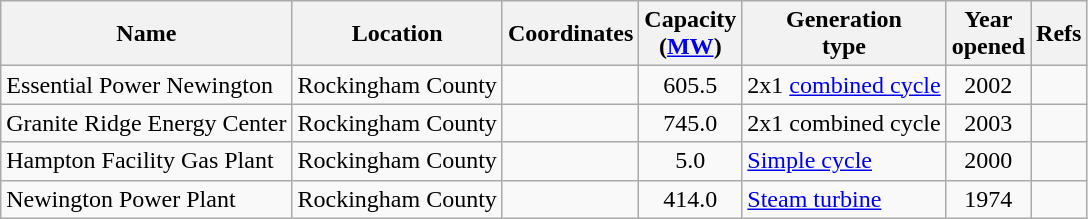<table class="wikitable sortable">
<tr>
<th>Name</th>
<th>Location</th>
<th>Coordinates</th>
<th>Capacity<br>(<a href='#'>MW</a>)</th>
<th>Generation<br>type</th>
<th>Year<br>opened</th>
<th>Refs</th>
</tr>
<tr>
<td>Essential Power Newington</td>
<td>Rockingham County</td>
<td></td>
<td align="center">605.5</td>
<td>2x1 <a href='#'>combined cycle</a></td>
<td align="center">2002</td>
<td></td>
</tr>
<tr>
<td>Granite Ridge Energy Center</td>
<td>Rockingham County</td>
<td></td>
<td align="center">745.0</td>
<td>2x1 combined cycle</td>
<td align="center">2003</td>
<td></td>
</tr>
<tr>
<td>Hampton Facility Gas Plant</td>
<td>Rockingham County</td>
<td></td>
<td align="center">5.0</td>
<td><a href='#'>Simple cycle</a></td>
<td align="center">2000</td>
<td></td>
</tr>
<tr>
<td>Newington Power Plant</td>
<td>Rockingham County</td>
<td></td>
<td align="center">414.0</td>
<td><a href='#'>Steam turbine</a></td>
<td align="center">1974</td>
<td></td>
</tr>
</table>
